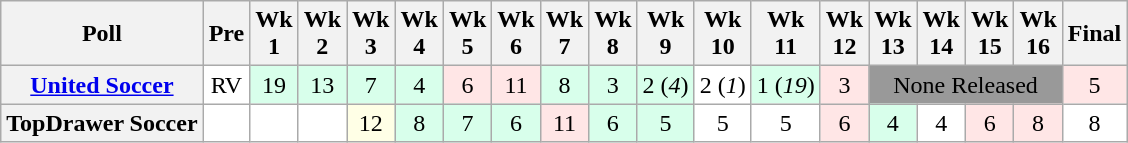<table class="wikitable" style="white-space:nowrap;text-align:center;">
<tr>
<th>Poll</th>
<th>Pre</th>
<th>Wk<br>1</th>
<th>Wk<br>2</th>
<th>Wk<br>3</th>
<th>Wk<br>4</th>
<th>Wk<br>5</th>
<th>Wk<br>6</th>
<th>Wk<br>7</th>
<th>Wk<br>8</th>
<th>Wk<br>9</th>
<th>Wk<br>10</th>
<th>Wk<br>11</th>
<th>Wk<br>12</th>
<th>Wk<br>13</th>
<th>Wk<br>14</th>
<th>Wk<br>15</th>
<th>Wk<br>16</th>
<th>Final<br></th>
</tr>
<tr>
<th><a href='#'>United Soccer</a></th>
<td style="background:#FFFFFF;">RV</td>
<td style="background:#D8FFEB;">19</td>
<td style="background:#D8FFEB;">13</td>
<td style="background:#D8FFEB;">7</td>
<td style="background:#D8FFEB;">4</td>
<td style="background:#FFE6E6;">6</td>
<td style="background:#FFE6E6;">11</td>
<td style="background:#D8FFEB;">8</td>
<td style="background:#D8FFEB;">3</td>
<td style="background:#D8FFEB;">2 (<em>4</em>)</td>
<td style="background:#FFFFFF;">2 (<em>1</em>)</td>
<td style="background:#D8FFEB;">1 (<em>19</em>)</td>
<td style="background:#FFE6E6;">3</td>
<td colspan=4 style="background:#999;">None Released</td>
<td style="background:#FFE6E6;">5</td>
</tr>
<tr>
<th>TopDrawer Soccer </th>
<td style="background:#FFFFFF;"></td>
<td style="background:#FFFFFF;"></td>
<td style="background:#FFFFFF;"></td>
<td style="background:#FFFFE6;">12</td>
<td style="background:#D8FFEB;">8</td>
<td style="background:#D8FFEB;">7</td>
<td style="background:#D8FFEB;">6</td>
<td style="background:#FFE6E6;">11</td>
<td style="background:#D8FFEB;">6</td>
<td style="background:#D8FFEB;">5</td>
<td style="background:#FFFFFF;">5</td>
<td style="background:#FFFFFF;">5</td>
<td style="background:#FFE6E6;">6</td>
<td style="background:#D8FFEB;">4</td>
<td style="background:#FFFFFF;">4</td>
<td style="background:#FFE6E6;">6</td>
<td style="background:#FFE6E6;">8</td>
<td style="background:#FFFFFF;">8</td>
</tr>
</table>
